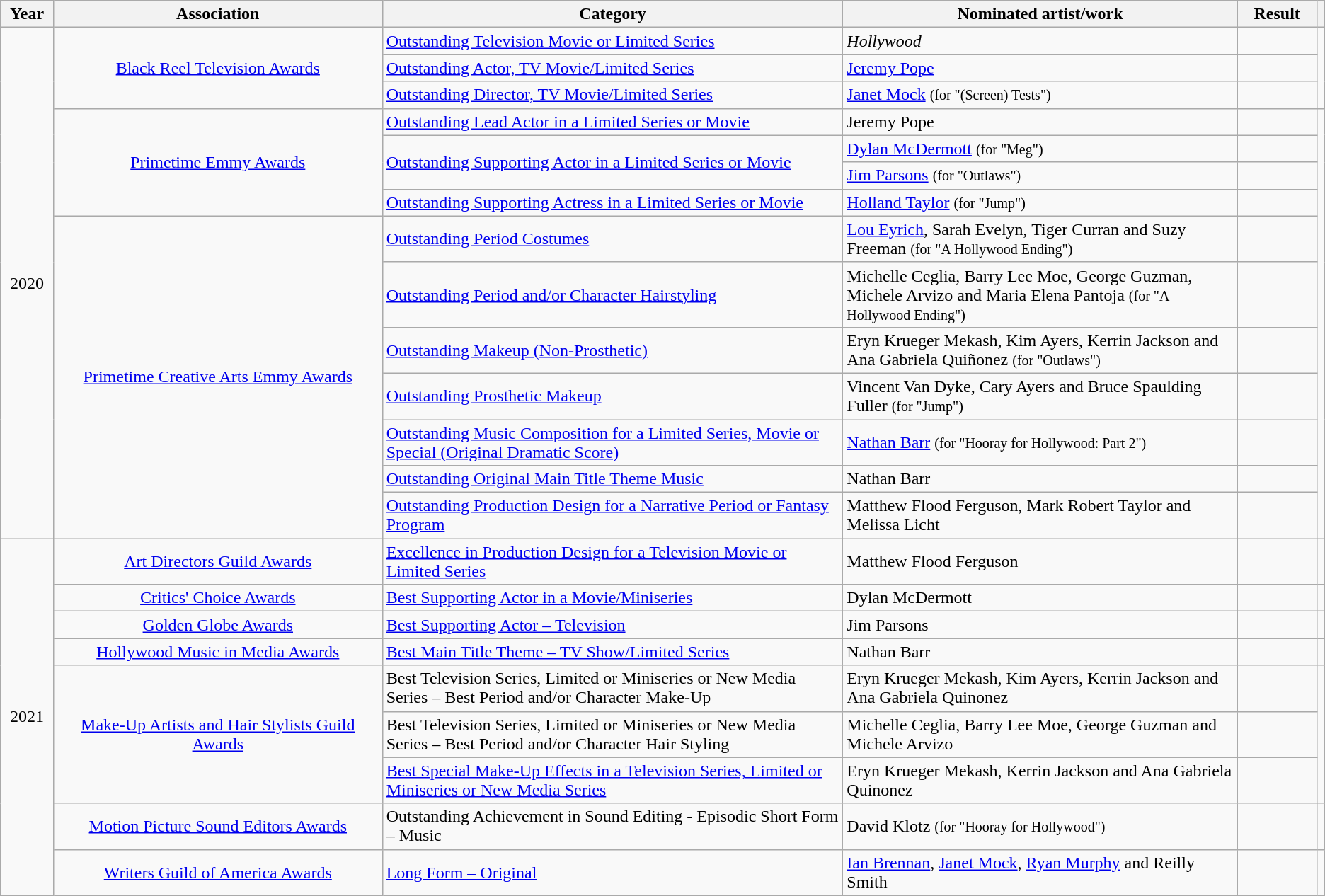<table class="wikitable">
<tr>
<th style="width:04%;">Year</th>
<th style="width:25%;">Association</th>
<th style="width:35%;">Category</th>
<th style="width:30%;">Nominated artist/work</th>
<th style="width:10%;">Result</th>
<th style="width:10%;"></th>
</tr>
<tr>
<td rowspan="14" style="text-align:center;">2020</td>
<td align="center" rowspan="3"><a href='#'>Black Reel Television Awards</a></td>
<td><a href='#'>Outstanding Television Movie or Limited Series</a></td>
<td><em>Hollywood</em></td>
<td></td>
<td align="center" rowspan="3"></td>
</tr>
<tr>
<td><a href='#'>Outstanding Actor, TV Movie/Limited Series</a></td>
<td><a href='#'>Jeremy Pope</a></td>
<td></td>
</tr>
<tr>
<td><a href='#'>Outstanding Director, TV Movie/Limited Series</a></td>
<td><a href='#'>Janet Mock</a> <small>(for "(Screen) Tests")</small></td>
<td></td>
</tr>
<tr>
<td align="center" rowspan="4"><a href='#'>Primetime Emmy Awards</a></td>
<td><a href='#'>Outstanding Lead Actor in a Limited Series or Movie</a></td>
<td>Jeremy Pope</td>
<td></td>
<td align="center" rowspan="11"></td>
</tr>
<tr>
<td rowspan="2"><a href='#'>Outstanding Supporting Actor in a Limited Series or Movie</a></td>
<td><a href='#'>Dylan McDermott</a> <small>(for "Meg")</small></td>
<td></td>
</tr>
<tr>
<td><a href='#'>Jim Parsons</a> <small>(for "Outlaws")</small></td>
<td></td>
</tr>
<tr>
<td><a href='#'>Outstanding Supporting Actress in a Limited Series or Movie</a></td>
<td><a href='#'>Holland Taylor</a> <small>(for "Jump")</small></td>
<td></td>
</tr>
<tr>
<td align="center" rowspan="7"><a href='#'>Primetime Creative Arts Emmy Awards</a></td>
<td><a href='#'>Outstanding Period Costumes</a></td>
<td><a href='#'>Lou Eyrich</a>, Sarah Evelyn, Tiger Curran and Suzy Freeman <small>(for "A Hollywood Ending")</small></td>
<td></td>
</tr>
<tr>
<td><a href='#'>Outstanding Period and/or Character Hairstyling</a></td>
<td>Michelle Ceglia, Barry Lee Moe, George Guzman, Michele Arvizo and Maria Elena Pantoja <small>(for "A Hollywood Ending")</small></td>
<td></td>
</tr>
<tr>
<td><a href='#'>Outstanding Makeup (Non-Prosthetic)</a></td>
<td>Eryn Krueger Mekash, Kim Ayers, Kerrin Jackson and Ana Gabriela Quiñonez <small>(for "Outlaws")</small></td>
<td></td>
</tr>
<tr>
<td><a href='#'>Outstanding Prosthetic Makeup</a></td>
<td>Vincent Van Dyke, Cary Ayers and Bruce Spaulding Fuller <small>(for "Jump")</small></td>
<td></td>
</tr>
<tr>
<td><a href='#'>Outstanding Music Composition for a Limited Series, Movie or Special (Original Dramatic Score)</a></td>
<td><a href='#'>Nathan Barr</a> <small>(for "Hooray for Hollywood: Part 2")</small></td>
<td></td>
</tr>
<tr>
<td><a href='#'>Outstanding Original Main Title Theme Music</a></td>
<td>Nathan Barr</td>
<td></td>
</tr>
<tr>
<td><a href='#'>Outstanding Production Design for a Narrative Period or Fantasy Program</a></td>
<td>Matthew Flood Ferguson, Mark Robert Taylor and Melissa Licht</td>
<td></td>
</tr>
<tr>
<td rowspan="9" style="text-align:center;">2021</td>
<td align="center"><a href='#'>Art Directors Guild Awards</a></td>
<td><a href='#'>Excellence in Production Design for a Television Movie or Limited Series</a></td>
<td>Matthew Flood Ferguson</td>
<td></td>
<td align="center"></td>
</tr>
<tr>
<td align="center"><a href='#'>Critics' Choice Awards</a></td>
<td><a href='#'>Best Supporting Actor in a Movie/Miniseries</a></td>
<td>Dylan McDermott</td>
<td></td>
<td align="center"></td>
</tr>
<tr>
<td align="center"><a href='#'>Golden Globe Awards</a></td>
<td><a href='#'>Best Supporting Actor – Television</a></td>
<td>Jim Parsons</td>
<td></td>
<td align="center"></td>
</tr>
<tr>
<td align="center"><a href='#'>Hollywood Music in Media Awards</a></td>
<td><a href='#'>Best Main Title Theme – TV Show/Limited Series</a></td>
<td>Nathan Barr</td>
<td></td>
<td align="center"></td>
</tr>
<tr>
<td align="center" rowspan="3"><a href='#'>Make-Up Artists and Hair Stylists Guild Awards</a></td>
<td>Best Television Series, Limited or Miniseries or New Media Series – Best Period and/or Character Make-Up</td>
<td>Eryn Krueger Mekash, Kim Ayers, Kerrin Jackson and Ana Gabriela Quinonez</td>
<td></td>
<td align="center" rowspan="3"></td>
</tr>
<tr>
<td>Best Television Series, Limited or Miniseries or New Media Series – Best Period and/or Character Hair Styling</td>
<td>Michelle Ceglia, Barry Lee Moe, George Guzman and Michele Arvizo</td>
<td></td>
</tr>
<tr>
<td><a href='#'>Best Special Make-Up Effects in a Television Series, Limited or Miniseries or New Media Series</a></td>
<td>Eryn Krueger Mekash, Kerrin Jackson and Ana Gabriela Quinonez</td>
<td></td>
</tr>
<tr>
<td align="center"><a href='#'>Motion Picture Sound Editors Awards</a></td>
<td>Outstanding Achievement in Sound Editing - Episodic Short Form – Music</td>
<td>David Klotz <small>(for "Hooray for Hollywood")</small></td>
<td></td>
<td align="center"></td>
</tr>
<tr>
<td align="center"><a href='#'>Writers Guild of America Awards</a></td>
<td><a href='#'>Long Form – Original</a></td>
<td><a href='#'>Ian Brennan</a>, <a href='#'>Janet Mock</a>, <a href='#'>Ryan Murphy</a> and Reilly Smith</td>
<td></td>
<td align="center"></td>
</tr>
</table>
